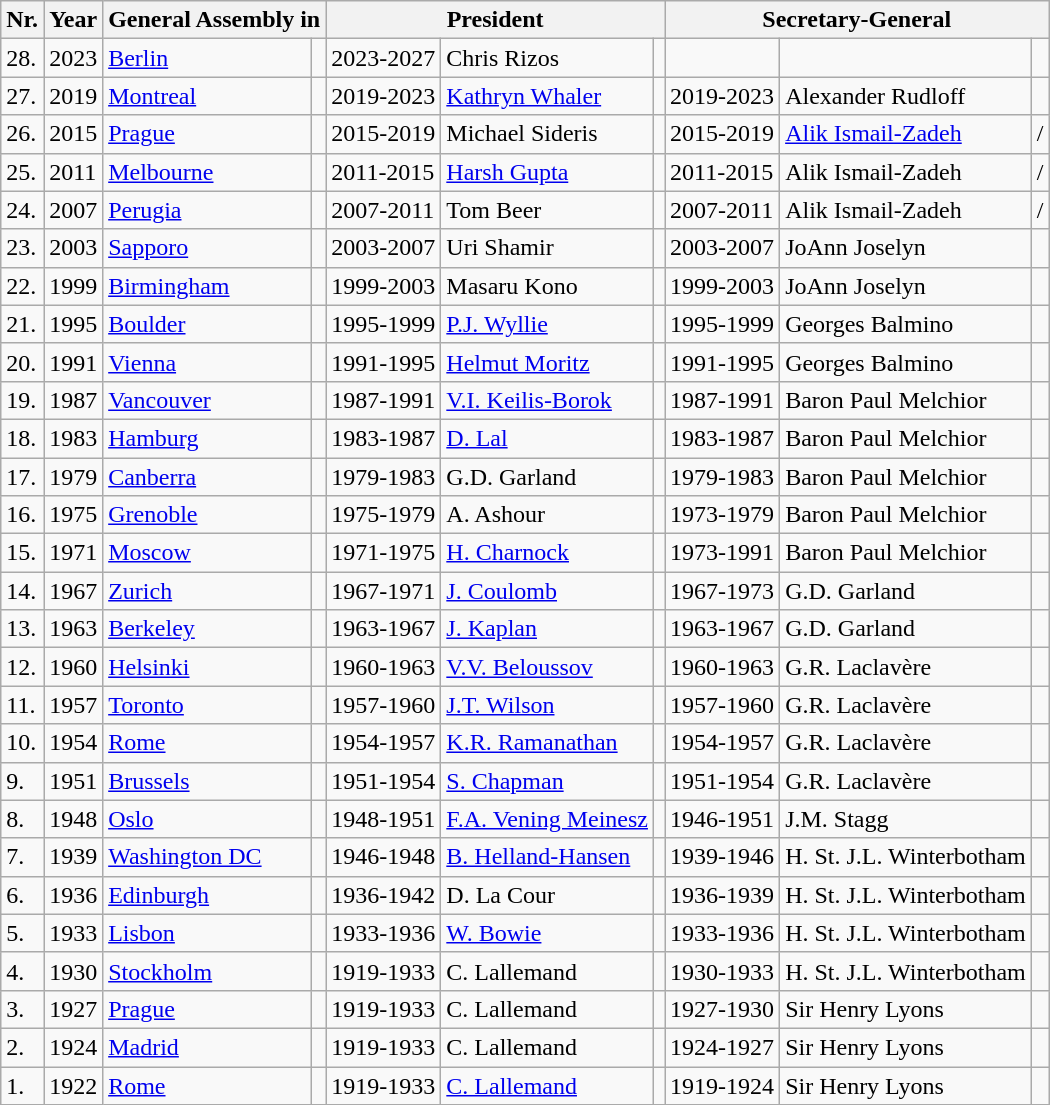<table class="wikitable">
<tr>
<th>Nr.</th>
<th>Year</th>
<th colspan="2">General Assembly in</th>
<th colspan="3">President</th>
<th colspan="4">Secretary-General</th>
</tr>
<tr>
<td>28.</td>
<td>2023</td>
<td><a href='#'>Berlin</a></td>
<td></td>
<td>2023-2027</td>
<td>Chris Rizos</td>
<td></td>
<td></td>
<td></td>
<td></td>
</tr>
<tr>
<td>27.</td>
<td>2019</td>
<td><a href='#'>Montreal</a></td>
<td></td>
<td>2019-2023</td>
<td><a href='#'>Kathryn Whaler</a></td>
<td></td>
<td>2019-2023</td>
<td>Alexander Rudloff</td>
<td></td>
</tr>
<tr>
<td>26.</td>
<td>2015</td>
<td><a href='#'>Prague</a></td>
<td></td>
<td>2015-2019</td>
<td>Michael Sideris</td>
<td></td>
<td>2015-2019</td>
<td><a href='#'>Alik Ismail-Zadeh</a></td>
<td> / </td>
</tr>
<tr>
<td>25.</td>
<td>2011</td>
<td><a href='#'>Melbourne</a></td>
<td></td>
<td>2011-2015</td>
<td><a href='#'>Harsh Gupta</a></td>
<td></td>
<td>2011-2015</td>
<td>Alik Ismail-Zadeh</td>
<td> / </td>
</tr>
<tr>
<td>24.</td>
<td>2007</td>
<td><a href='#'>Perugia</a></td>
<td></td>
<td>2007-2011</td>
<td>Tom Beer</td>
<td></td>
<td>2007-2011</td>
<td>Alik Ismail-Zadeh</td>
<td> / </td>
</tr>
<tr>
<td>23.</td>
<td>2003</td>
<td><a href='#'>Sapporo</a></td>
<td></td>
<td>2003-2007</td>
<td>Uri Shamir</td>
<td></td>
<td>2003-2007</td>
<td>JoAnn Joselyn</td>
<td></td>
</tr>
<tr>
<td>22.</td>
<td>1999</td>
<td><a href='#'>Birmingham</a></td>
<td></td>
<td>1999-2003</td>
<td>Masaru Kono</td>
<td></td>
<td>1999-2003</td>
<td>JoAnn Joselyn</td>
<td></td>
</tr>
<tr>
<td>21.</td>
<td>1995</td>
<td><a href='#'>Boulder</a></td>
<td></td>
<td>1995-1999</td>
<td><a href='#'>P.J. Wyllie</a></td>
<td></td>
<td>1995-1999</td>
<td>Georges Balmino</td>
<td></td>
</tr>
<tr>
<td>20.</td>
<td>1991</td>
<td><a href='#'>Vienna</a></td>
<td></td>
<td>1991-1995</td>
<td><a href='#'>Helmut Moritz</a></td>
<td></td>
<td>1991-1995</td>
<td>Georges Balmino</td>
<td></td>
</tr>
<tr>
<td>19.</td>
<td>1987</td>
<td><a href='#'>Vancouver</a></td>
<td></td>
<td>1987-1991</td>
<td><a href='#'>V.I. Keilis-Borok</a></td>
<td></td>
<td>1987-1991</td>
<td>Baron Paul Melchior</td>
<td></td>
</tr>
<tr>
<td>18.</td>
<td>1983</td>
<td><a href='#'>Hamburg</a></td>
<td></td>
<td>1983-1987</td>
<td><a href='#'>D. Lal</a></td>
<td></td>
<td>1983-1987</td>
<td>Baron Paul Melchior</td>
<td></td>
</tr>
<tr>
<td>17.</td>
<td>1979</td>
<td><a href='#'>Canberra</a></td>
<td></td>
<td>1979-1983</td>
<td>G.D. Garland</td>
<td></td>
<td>1979-1983</td>
<td>Baron Paul Melchior</td>
<td></td>
</tr>
<tr>
<td>16.</td>
<td>1975</td>
<td><a href='#'>Grenoble</a></td>
<td></td>
<td>1975-1979</td>
<td>A. Ashour</td>
<td></td>
<td>1973-1979</td>
<td>Baron Paul Melchior</td>
<td></td>
</tr>
<tr>
<td>15.</td>
<td>1971</td>
<td><a href='#'>Moscow</a></td>
<td></td>
<td>1971-1975</td>
<td><a href='#'>H. Charnock</a></td>
<td></td>
<td>1973-1991</td>
<td>Baron Paul Melchior</td>
<td></td>
</tr>
<tr>
<td>14.</td>
<td>1967</td>
<td><a href='#'>Zurich</a></td>
<td></td>
<td>1967-1971</td>
<td><a href='#'>J. Coulomb</a></td>
<td></td>
<td>1967-1973</td>
<td>G.D. Garland</td>
<td></td>
</tr>
<tr>
<td>13.</td>
<td>1963</td>
<td><a href='#'>Berkeley</a></td>
<td></td>
<td>1963-1967</td>
<td><a href='#'>J. Kaplan</a></td>
<td></td>
<td>1963-1967</td>
<td>G.D. Garland</td>
<td></td>
</tr>
<tr>
<td>12.</td>
<td>1960</td>
<td><a href='#'>Helsinki</a></td>
<td></td>
<td>1960-1963</td>
<td><a href='#'>V.V. Beloussov</a></td>
<td></td>
<td>1960-1963</td>
<td>G.R. Laclavère</td>
<td></td>
</tr>
<tr>
<td>11.</td>
<td>1957</td>
<td><a href='#'>Toronto</a></td>
<td></td>
<td>1957-1960</td>
<td><a href='#'>J.T. Wilson</a></td>
<td></td>
<td>1957-1960</td>
<td>G.R. Laclavère</td>
<td></td>
</tr>
<tr>
<td>10.</td>
<td>1954</td>
<td><a href='#'>Rome</a></td>
<td></td>
<td>1954-1957</td>
<td><a href='#'>K.R. Ramanathan</a></td>
<td></td>
<td>1954-1957</td>
<td>G.R. Laclavère</td>
<td></td>
</tr>
<tr>
<td>9.</td>
<td>1951</td>
<td><a href='#'>Brussels</a></td>
<td></td>
<td>1951-1954</td>
<td><a href='#'>S. Chapman</a></td>
<td></td>
<td>1951-1954</td>
<td>G.R. Laclavère</td>
<td></td>
</tr>
<tr>
<td>8.</td>
<td>1948</td>
<td><a href='#'>Oslo</a></td>
<td></td>
<td>1948-1951</td>
<td><a href='#'>F.A. Vening Meinesz</a></td>
<td></td>
<td>1946-1951</td>
<td>J.M. Stagg</td>
<td></td>
</tr>
<tr>
<td>7.</td>
<td>1939</td>
<td><a href='#'>Washington DC</a></td>
<td></td>
<td>1946-1948</td>
<td><a href='#'>B. Helland-Hansen</a></td>
<td></td>
<td>1939-1946</td>
<td>H. St. J.L. Winterbotham</td>
<td></td>
</tr>
<tr>
<td>6.</td>
<td>1936</td>
<td><a href='#'>Edinburgh</a></td>
<td></td>
<td>1936-1942</td>
<td>D. La Cour</td>
<td></td>
<td>1936-1939</td>
<td>H. St. J.L. Winterbotham</td>
<td></td>
</tr>
<tr>
<td>5.</td>
<td>1933</td>
<td><a href='#'>Lisbon</a></td>
<td></td>
<td>1933-1936</td>
<td><a href='#'>W. Bowie</a></td>
<td></td>
<td>1933-1936</td>
<td>H. St. J.L. Winterbotham</td>
<td></td>
</tr>
<tr>
<td>4.</td>
<td>1930</td>
<td><a href='#'>Stockholm</a></td>
<td></td>
<td>1919-1933</td>
<td>C. Lallemand</td>
<td></td>
<td>1930-1933</td>
<td>H. St. J.L. Winterbotham</td>
<td></td>
</tr>
<tr>
<td>3.</td>
<td>1927</td>
<td><a href='#'>Prague</a></td>
<td></td>
<td>1919-1933</td>
<td>C. Lallemand</td>
<td></td>
<td>1927-1930</td>
<td>Sir Henry Lyons</td>
<td></td>
</tr>
<tr>
<td>2.</td>
<td>1924</td>
<td><a href='#'>Madrid</a></td>
<td></td>
<td>1919-1933</td>
<td>C. Lallemand</td>
<td></td>
<td>1924-1927</td>
<td>Sir Henry Lyons</td>
<td></td>
</tr>
<tr>
<td>1.</td>
<td>1922</td>
<td><a href='#'>Rome</a></td>
<td></td>
<td>1919-1933</td>
<td><a href='#'>C. Lallemand</a></td>
<td></td>
<td>1919-1924</td>
<td>Sir Henry Lyons</td>
<td></td>
</tr>
</table>
